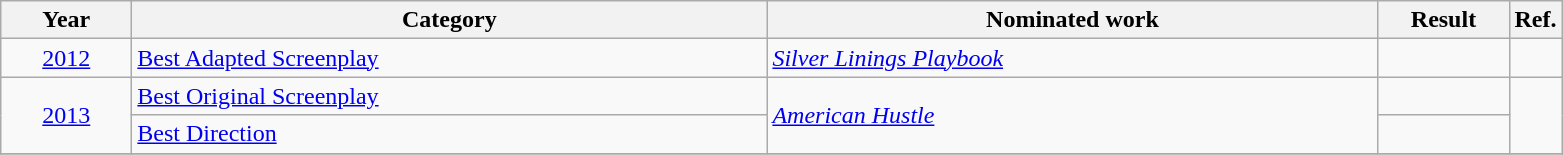<table class=wikitable>
<tr>
<th scope="col" style="width:5em;">Year</th>
<th scope="col" style="width:26em;">Category</th>
<th scope="col" style="width:25em;">Nominated work</th>
<th scope="col" style="width:5em;">Result</th>
<th>Ref.</th>
</tr>
<tr>
<td style="text-align:center;"><a href='#'>2012</a></td>
<td><a href='#'>Best Adapted Screenplay</a></td>
<td><em><a href='#'>Silver Linings Playbook</a></em></td>
<td></td>
<td></td>
</tr>
<tr>
<td style="text-align:center;", rowspan=2><a href='#'>2013</a></td>
<td><a href='#'>Best Original Screenplay</a></td>
<td rowspan=2><em><a href='#'>American Hustle</a></em></td>
<td></td>
<td rowspan=2></td>
</tr>
<tr>
<td><a href='#'>Best Direction</a></td>
<td></td>
</tr>
<tr>
</tr>
</table>
